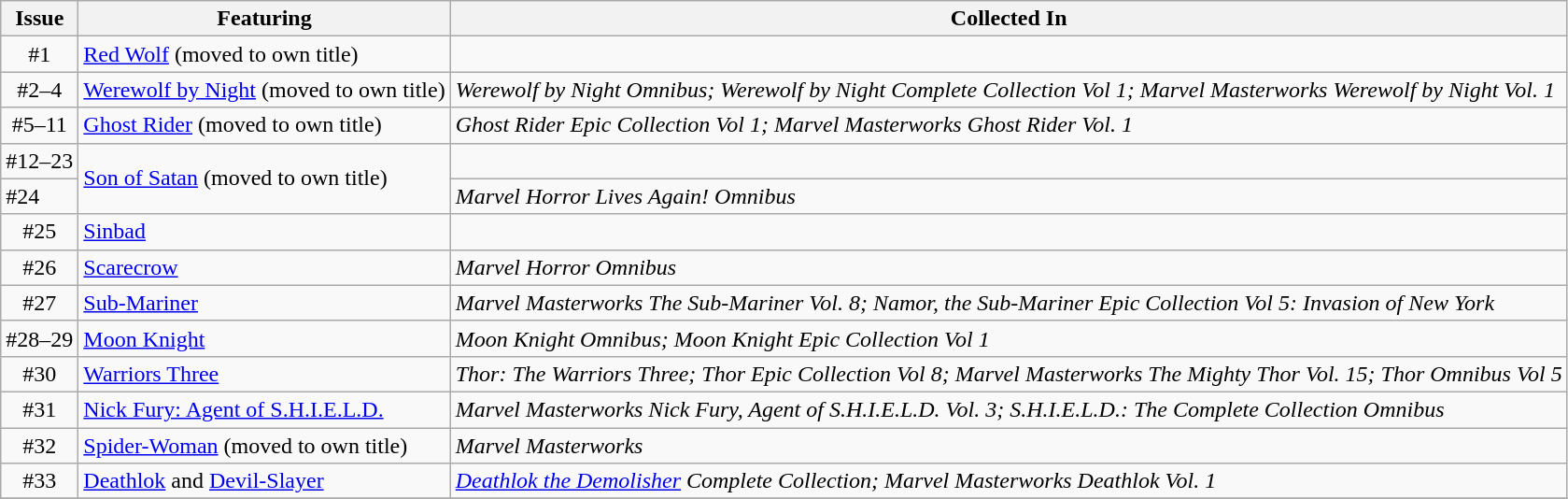<table class="wikitable">
<tr>
<th>Issue</th>
<th>Featuring</th>
<th>Collected In</th>
</tr>
<tr>
<td align="center">#1</td>
<td><a href='#'>Red Wolf</a> (moved to own title)</td>
<td></td>
</tr>
<tr>
<td align="center">#2–4</td>
<td><a href='#'>Werewolf by Night</a> (moved to own title)</td>
<td><em>Werewolf by Night Omnibus; Werewolf by Night Complete Collection Vol 1; Marvel Masterworks Werewolf by Night Vol. 1</em></td>
</tr>
<tr>
<td align="center">#5–11</td>
<td><a href='#'>Ghost Rider</a> (moved to own title)</td>
<td><em>Ghost Rider Epic Collection Vol 1; Marvel Masterworks Ghost Rider Vol. 1</em></td>
</tr>
<tr>
<td align="center">#12–23</td>
<td rowspan="2"><a href='#'>Son of Satan</a> (moved to own title)</td>
<td></td>
</tr>
<tr>
<td>#24</td>
<td><em>Marvel Horror Lives Again! Omnibus</em></td>
</tr>
<tr>
<td align="center">#25</td>
<td><a href='#'>Sinbad</a></td>
<td></td>
</tr>
<tr>
<td align="center">#26</td>
<td><a href='#'>Scarecrow</a></td>
<td><em>Marvel Horror Omnibus</em></td>
</tr>
<tr>
<td align="center">#27</td>
<td><a href='#'>Sub-Mariner</a></td>
<td><em>Marvel Masterworks The Sub-Mariner Vol. 8; Namor, the Sub-Mariner Epic Collection Vol 5: Invasion of New York</em></td>
</tr>
<tr>
<td align="center">#28–29</td>
<td><a href='#'>Moon Knight</a></td>
<td><em>Moon Knight Omnibus; Moon Knight Epic Collection Vol 1</em></td>
</tr>
<tr>
<td align="center">#30</td>
<td><a href='#'>Warriors Three</a></td>
<td><em>Thor: The Warriors Three; Thor Epic Collection Vol 8; Marvel Masterworks The Mighty Thor Vol. 15; Thor Omnibus Vol 5</em></td>
</tr>
<tr>
<td align="center">#31</td>
<td><a href='#'>Nick Fury: Agent of S.H.I.E.L.D.</a></td>
<td><em>Marvel Masterworks Nick Fury, Agent of S.H.I.E.L.D. Vol. 3; S.H.I.E.L.D.: The Complete Collection Omnibus</em></td>
</tr>
<tr>
<td align="center">#32</td>
<td><a href='#'>Spider-Woman</a> (moved to own title)</td>
<td><em>Marvel Masterworks</em></td>
</tr>
<tr>
<td align="center">#33</td>
<td><a href='#'>Deathlok</a> and <a href='#'>Devil-Slayer</a></td>
<td><em><a href='#'>Deathlok the Demolisher</a> Complete Collection; Marvel Masterworks Deathlok Vol. 1</em></td>
</tr>
<tr>
</tr>
</table>
